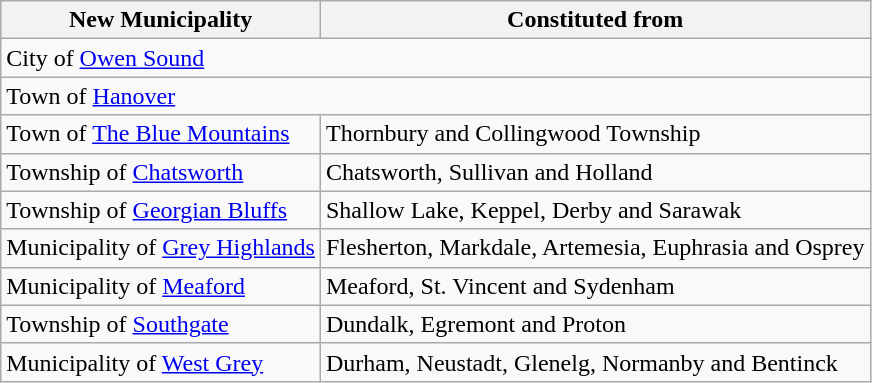<table class="wikitable">
<tr>
<th>New Municipality</th>
<th>Constituted from</th>
</tr>
<tr>
<td colspan="2">City of <a href='#'>Owen Sound</a></td>
</tr>
<tr>
<td colspan="2">Town of <a href='#'>Hanover</a></td>
</tr>
<tr>
<td>Town of <a href='#'>The Blue Mountains</a></td>
<td>Thornbury and Collingwood Township</td>
</tr>
<tr>
<td>Township of <a href='#'>Chatsworth</a></td>
<td>Chatsworth, Sullivan and Holland</td>
</tr>
<tr>
<td>Township of <a href='#'>Georgian Bluffs</a></td>
<td>Shallow Lake, Keppel, Derby and Sarawak</td>
</tr>
<tr>
<td>Municipality of <a href='#'>Grey Highlands</a></td>
<td>Flesherton, Markdale, Artemesia, Euphrasia and Osprey</td>
</tr>
<tr>
<td>Municipality of <a href='#'>Meaford</a></td>
<td>Meaford, St. Vincent and Sydenham</td>
</tr>
<tr>
<td>Township of <a href='#'>Southgate</a></td>
<td>Dundalk, Egremont and Proton</td>
</tr>
<tr>
<td>Municipality of <a href='#'>West Grey</a></td>
<td>Durham, Neustadt, Glenelg, Normanby and Bentinck</td>
</tr>
</table>
